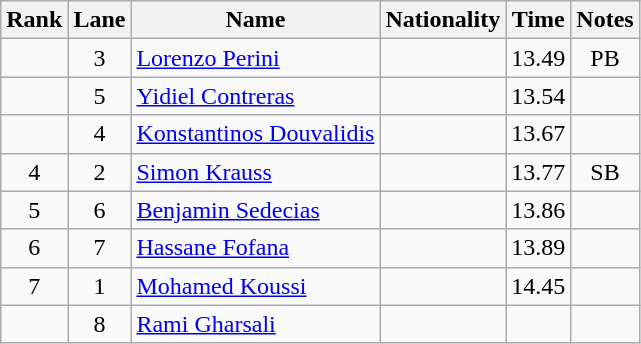<table class="wikitable sortable" style="text-align:center">
<tr>
<th>Rank</th>
<th>Lane</th>
<th>Name</th>
<th>Nationality</th>
<th>Time</th>
<th>Notes</th>
</tr>
<tr>
<td></td>
<td>3</td>
<td align=left><a href='#'>Lorenzo Perini</a></td>
<td align=left></td>
<td>13.49</td>
<td>PB</td>
</tr>
<tr>
<td></td>
<td>5</td>
<td align=left><a href='#'>Yidiel Contreras</a></td>
<td align=left></td>
<td>13.54</td>
<td></td>
</tr>
<tr>
<td></td>
<td>4</td>
<td align=left><a href='#'>Konstantinos Douvalidis</a></td>
<td align=left></td>
<td>13.67</td>
<td></td>
</tr>
<tr>
<td>4</td>
<td>2</td>
<td align=left><a href='#'>Simon Krauss</a></td>
<td align=left></td>
<td>13.77</td>
<td>SB</td>
</tr>
<tr>
<td>5</td>
<td>6</td>
<td align=left><a href='#'>Benjamin Sedecias</a></td>
<td align=left></td>
<td>13.86</td>
<td></td>
</tr>
<tr>
<td>6</td>
<td>7</td>
<td align=left><a href='#'>Hassane Fofana</a></td>
<td align=left></td>
<td>13.89</td>
<td></td>
</tr>
<tr>
<td>7</td>
<td>1</td>
<td align=left><a href='#'>Mohamed Koussi</a></td>
<td align=left></td>
<td>14.45</td>
<td></td>
</tr>
<tr>
<td></td>
<td>8</td>
<td align=left><a href='#'>Rami Gharsali</a></td>
<td align=left></td>
<td></td>
<td></td>
</tr>
</table>
